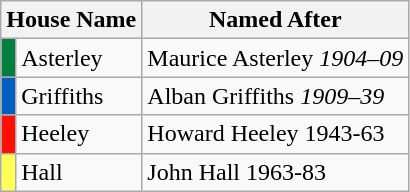<table class="wikitable">
<tr>
<th colspan="2">House Name</th>
<th>Named After</th>
</tr>
<tr>
<td style="background-color: #007f3f;"></td>
<td>Asterley</td>
<td>Maurice Asterley <em>1904–09</em></td>
</tr>
<tr>
<td style="background-color: #005fbf;"></td>
<td>Griffiths</td>
<td>Alban Griffiths <em>1909–39</em></td>
</tr>
<tr>
<td style="background-color: #ff0f00;"></td>
<td>Heeley</td>
<td>Howard Heeley 1943-63</td>
</tr>
<tr>
<td style="background-color: #ffff56;"></td>
<td>Hall</td>
<td>John Hall 1963-83</td>
</tr>
</table>
